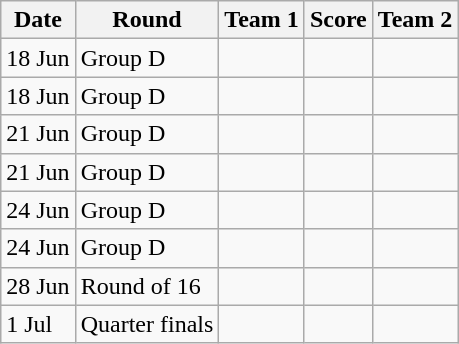<table class="wikitable" style="text-align:">
<tr>
<th>Date</th>
<th>Round</th>
<th width= px>Team 1</th>
<th>Score</th>
<th width= px>Team 2</th>
</tr>
<tr>
<td>18 Jun</td>
<td>Group D</td>
<td></td>
<td></td>
<td></td>
</tr>
<tr>
<td>18 Jun</td>
<td>Group D</td>
<td></td>
<td></td>
<td></td>
</tr>
<tr>
<td>21 Jun</td>
<td>Group D</td>
<td></td>
<td></td>
<td></td>
</tr>
<tr>
<td>21 Jun</td>
<td>Group D</td>
<td></td>
<td></td>
<td></td>
</tr>
<tr>
<td>24 Jun</td>
<td>Group D</td>
<td></td>
<td></td>
<td></td>
</tr>
<tr>
<td>24 Jun</td>
<td>Group D</td>
<td></td>
<td></td>
<td></td>
</tr>
<tr>
<td>28 Jun</td>
<td>Round of 16</td>
<td></td>
<td></td>
<td></td>
</tr>
<tr>
<td>1 Jul</td>
<td>Quarter finals</td>
<td></td>
<td></td>
<td></td>
</tr>
</table>
